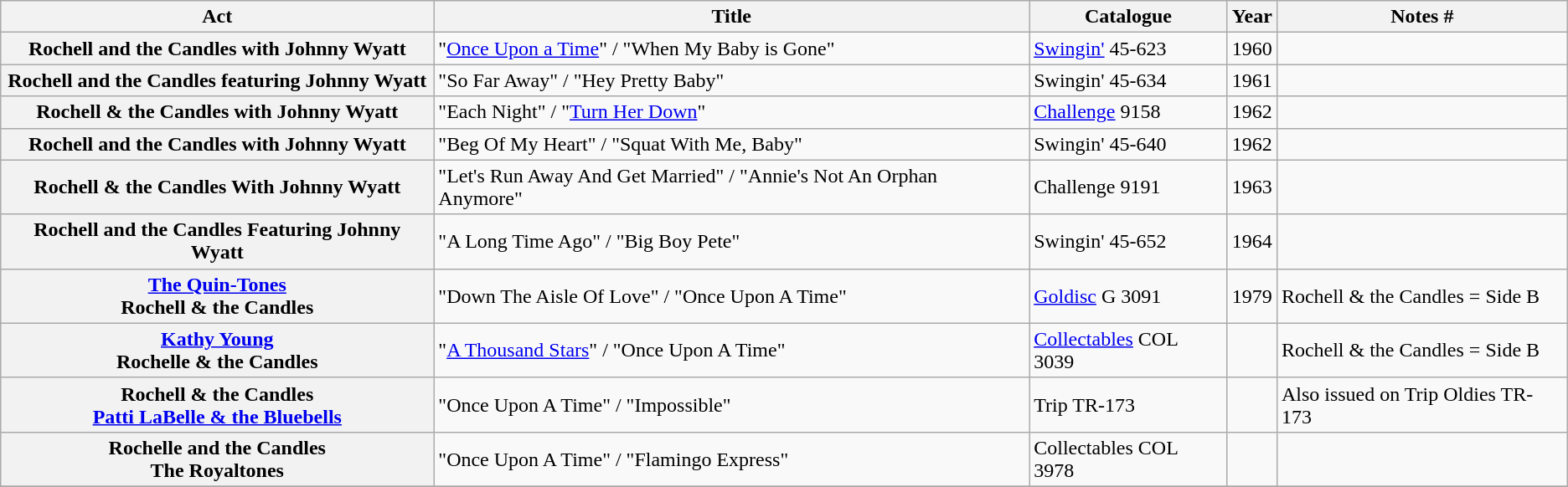<table class="wikitable plainrowheaders sortable">
<tr>
<th scope="col" class="unsortable">Act</th>
<th scope="col">Title</th>
<th scope="col">Catalogue</th>
<th scope="col">Year</th>
<th scope="col" class="unsortable">Notes #</th>
</tr>
<tr>
<th scope="row">Rochell and the Candles with Johnny Wyatt</th>
<td>"<a href='#'>Once Upon a Time</a>" / "When My Baby is Gone"</td>
<td><a href='#'>Swingin'</a> 45-623</td>
<td>1960</td>
<td></td>
</tr>
<tr>
<th scope="row">Rochell and the Candles featuring Johnny Wyatt</th>
<td>"So Far Away" / "Hey Pretty Baby"</td>
<td>Swingin' 45-634</td>
<td>1961</td>
<td></td>
</tr>
<tr>
<th scope="row">Rochell & the Candles with Johnny Wyatt</th>
<td>"Each Night" / "<a href='#'>Turn Her Down</a>"</td>
<td><a href='#'>Challenge</a> 9158</td>
<td>1962</td>
<td></td>
</tr>
<tr>
<th scope="row">Rochell and the Candles with Johnny Wyatt</th>
<td>"Beg Of My Heart" / "Squat With Me, Baby"</td>
<td>Swingin' 45-640</td>
<td>1962</td>
<td></td>
</tr>
<tr>
<th scope="row">Rochell & the Candles With Johnny Wyatt</th>
<td>"Let's Run Away And Get Married" / "Annie's Not An Orphan Anymore"</td>
<td>Challenge 9191</td>
<td>1963</td>
<td></td>
</tr>
<tr>
<th scope="row">Rochell and the Candles Featuring Johnny Wyatt</th>
<td>"A Long Time Ago" / "Big Boy Pete"</td>
<td>Swingin' 45-652</td>
<td>1964</td>
<td></td>
</tr>
<tr>
<th scope="row"><a href='#'>The Quin-Tones</a><br>Rochell & the Candles</th>
<td>"Down The Aisle Of Love" / "Once Upon A Time"</td>
<td><a href='#'>Goldisc</a> G 3091</td>
<td>1979</td>
<td>Rochell & the Candles = Side B</td>
</tr>
<tr>
<th scope="row"><a href='#'>Kathy Young</a><br>Rochelle & the Candles</th>
<td>"<a href='#'>A Thousand Stars</a>" / "Once Upon A Time"</td>
<td><a href='#'>Collectables</a> COL 3039</td>
<td></td>
<td>Rochell & the Candles = Side B</td>
</tr>
<tr>
<th scope="row">Rochell & the Candles<br><a href='#'>Patti LaBelle & the Bluebells</a></th>
<td>"Once Upon A Time" / "Impossible"</td>
<td>Trip TR-173</td>
<td></td>
<td>Also issued on Trip Oldies  TR-173</td>
</tr>
<tr>
<th scope="row">Rochelle and the Candles<br>The Royaltones</th>
<td>"Once Upon A Time" / "Flamingo Express"</td>
<td>Collectables COL 3978</td>
<td></td>
<td></td>
</tr>
<tr>
</tr>
</table>
